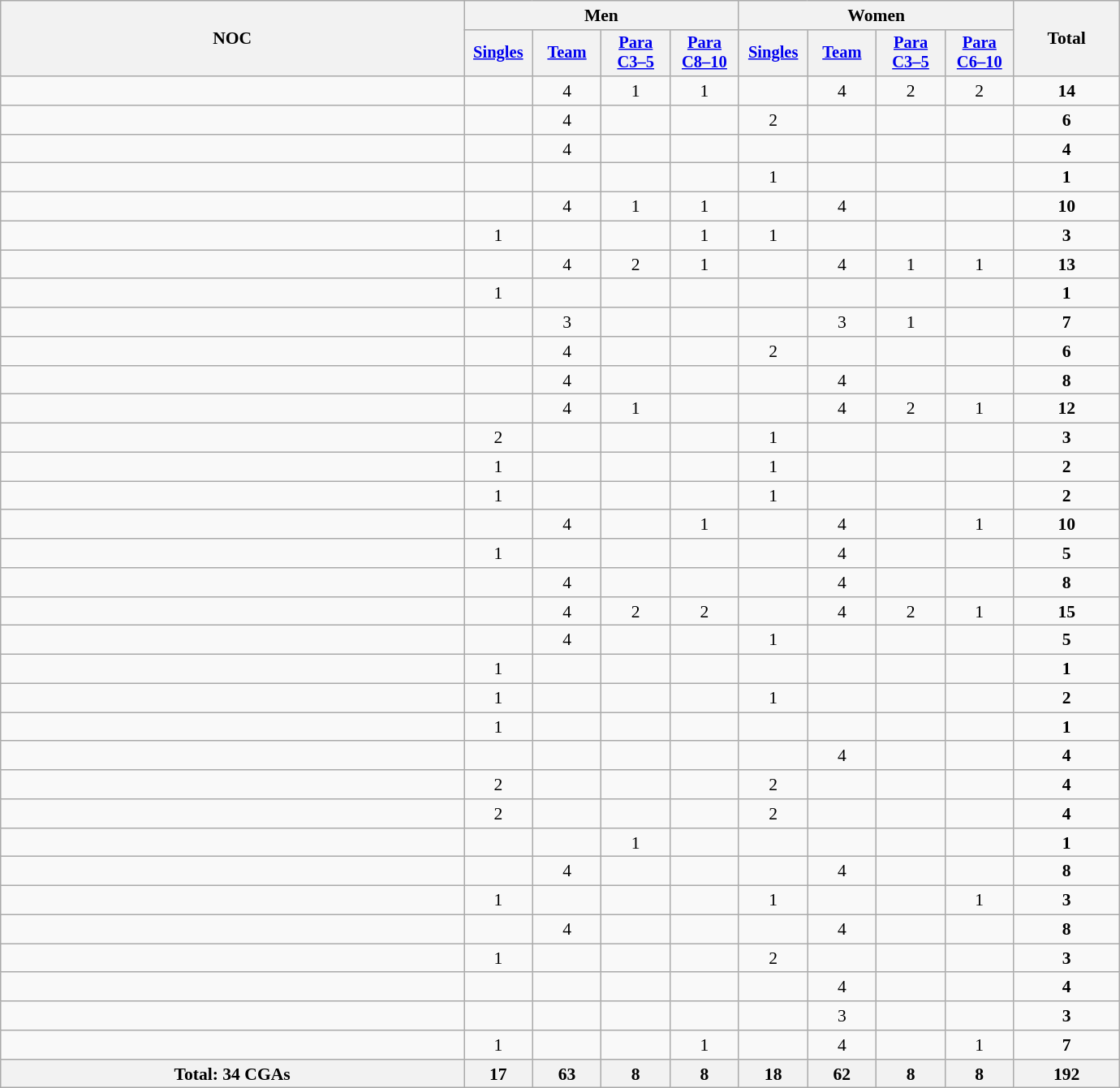<table class="wikitable sortable" width=920 style="text-align:center; font-size:90%">
<tr>
<th rowspan="2" style="text-align:center;">NOC</th>
<th colspan="4">Men</th>
<th colspan="4">Women</th>
<th rowspan="2" width=80>Total</th>
</tr>
<tr style="font-size:95%">
<th width=50><a href='#'>Singles</a></th>
<th width=50><a href='#'>Team</a></th>
<th width=50><a href='#'>Para C3–5</a></th>
<th width=50><a href='#'>Para C8–10</a></th>
<th width=50><a href='#'>Singles</a></th>
<th width=50><a href='#'>Team</a></th>
<th width=50><a href='#'>Para C3–5</a></th>
<th width=50><a href='#'>Para C6–10</a></th>
</tr>
<tr>
<td style="text-align:left;"></td>
<td></td>
<td>4</td>
<td>1</td>
<td>1</td>
<td></td>
<td>4</td>
<td>2</td>
<td>2</td>
<td><strong>14</strong></td>
</tr>
<tr>
<td style="text-align:left;"></td>
<td></td>
<td>4</td>
<td></td>
<td></td>
<td>2</td>
<td></td>
<td></td>
<td></td>
<td><strong>6</strong></td>
</tr>
<tr>
<td style="text-align:left;"></td>
<td></td>
<td>4</td>
<td></td>
<td></td>
<td></td>
<td></td>
<td></td>
<td></td>
<td><strong>4</strong></td>
</tr>
<tr>
<td style="text-align:left;"></td>
<td></td>
<td></td>
<td></td>
<td></td>
<td>1</td>
<td></td>
<td></td>
<td></td>
<td><strong>1</strong></td>
</tr>
<tr>
<td style="text-align:left;"></td>
<td></td>
<td>4</td>
<td>1</td>
<td>1</td>
<td></td>
<td>4</td>
<td></td>
<td></td>
<td><strong>10</strong></td>
</tr>
<tr>
<td style="text-align:left;"></td>
<td>1</td>
<td></td>
<td></td>
<td>1</td>
<td>1</td>
<td></td>
<td></td>
<td></td>
<td><strong>3</strong></td>
</tr>
<tr>
<td style="text-align:left;"></td>
<td></td>
<td>4</td>
<td>2</td>
<td>1</td>
<td></td>
<td>4</td>
<td>1</td>
<td>1</td>
<td><strong>13</strong></td>
</tr>
<tr>
<td style="text-align:left;"></td>
<td>1</td>
<td></td>
<td></td>
<td></td>
<td></td>
<td></td>
<td></td>
<td></td>
<td><strong>1</strong></td>
</tr>
<tr>
<td style="text-align:left;"></td>
<td></td>
<td>3</td>
<td></td>
<td></td>
<td></td>
<td>3</td>
<td>1</td>
<td></td>
<td><strong>7</strong></td>
</tr>
<tr>
<td style="text-align:left;"></td>
<td></td>
<td>4</td>
<td></td>
<td></td>
<td>2</td>
<td></td>
<td></td>
<td></td>
<td><strong>6</strong></td>
</tr>
<tr>
<td style="text-align:left;"></td>
<td></td>
<td>4</td>
<td></td>
<td></td>
<td></td>
<td>4</td>
<td></td>
<td></td>
<td><strong>8</strong></td>
</tr>
<tr>
<td style="text-align:left;"></td>
<td></td>
<td>4</td>
<td>1</td>
<td></td>
<td></td>
<td>4</td>
<td>2</td>
<td>1</td>
<td><strong>12</strong></td>
</tr>
<tr>
<td style="text-align:left;"></td>
<td>2</td>
<td></td>
<td></td>
<td></td>
<td>1</td>
<td></td>
<td></td>
<td></td>
<td><strong>3</strong></td>
</tr>
<tr>
<td style="text-align:left;"></td>
<td>1</td>
<td></td>
<td></td>
<td></td>
<td>1</td>
<td></td>
<td></td>
<td></td>
<td><strong>2</strong></td>
</tr>
<tr>
<td style="text-align:left;"></td>
<td>1</td>
<td></td>
<td></td>
<td></td>
<td>1</td>
<td></td>
<td></td>
<td></td>
<td><strong>2</strong></td>
</tr>
<tr>
<td style="text-align:left;"></td>
<td></td>
<td>4</td>
<td></td>
<td>1</td>
<td></td>
<td>4</td>
<td></td>
<td>1</td>
<td><strong>10</strong></td>
</tr>
<tr>
<td style="text-align:left;"></td>
<td>1</td>
<td></td>
<td></td>
<td></td>
<td></td>
<td>4</td>
<td></td>
<td></td>
<td><strong>5</strong></td>
</tr>
<tr>
<td style="text-align:left;"></td>
<td></td>
<td>4</td>
<td></td>
<td></td>
<td></td>
<td>4</td>
<td></td>
<td></td>
<td><strong>8</strong></td>
</tr>
<tr>
<td style="text-align:left;"></td>
<td></td>
<td>4</td>
<td>2</td>
<td>2</td>
<td></td>
<td>4</td>
<td>2</td>
<td>1</td>
<td><strong>15</strong></td>
</tr>
<tr>
<td style="text-align:left;"></td>
<td></td>
<td>4</td>
<td></td>
<td></td>
<td>1</td>
<td></td>
<td></td>
<td></td>
<td><strong>5</strong></td>
</tr>
<tr>
<td style="text-align:left;"></td>
<td>1</td>
<td></td>
<td></td>
<td></td>
<td></td>
<td></td>
<td></td>
<td></td>
<td><strong>1</strong></td>
</tr>
<tr>
<td style="text-align:left;"></td>
<td>1</td>
<td></td>
<td></td>
<td></td>
<td>1</td>
<td></td>
<td></td>
<td></td>
<td><strong>2</strong></td>
</tr>
<tr>
<td style="text-align:left;"></td>
<td>1</td>
<td></td>
<td></td>
<td></td>
<td></td>
<td></td>
<td></td>
<td></td>
<td><strong>1</strong></td>
</tr>
<tr>
<td style="text-align:left;"></td>
<td></td>
<td></td>
<td></td>
<td></td>
<td></td>
<td>4</td>
<td></td>
<td></td>
<td><strong>4</strong></td>
</tr>
<tr>
<td style="text-align:left;"></td>
<td>2</td>
<td></td>
<td></td>
<td></td>
<td>2</td>
<td></td>
<td></td>
<td></td>
<td><strong>4</strong></td>
</tr>
<tr>
<td style="text-align:left;"></td>
<td>2</td>
<td></td>
<td></td>
<td></td>
<td>2</td>
<td></td>
<td></td>
<td></td>
<td><strong>4</strong></td>
</tr>
<tr>
<td style="text-align:left;"></td>
<td></td>
<td></td>
<td>1</td>
<td></td>
<td></td>
<td></td>
<td></td>
<td></td>
<td><strong>1</strong></td>
</tr>
<tr>
<td style="text-align:left;"></td>
<td></td>
<td>4</td>
<td></td>
<td></td>
<td></td>
<td>4</td>
<td></td>
<td></td>
<td><strong>8</strong></td>
</tr>
<tr>
<td style="text-align:left;"></td>
<td>1</td>
<td></td>
<td></td>
<td></td>
<td>1</td>
<td></td>
<td></td>
<td>1</td>
<td><strong>3</strong></td>
</tr>
<tr>
<td style="text-align:left;"></td>
<td></td>
<td>4</td>
<td></td>
<td></td>
<td></td>
<td>4</td>
<td></td>
<td></td>
<td><strong>8</strong></td>
</tr>
<tr>
<td style="text-align:left;"></td>
<td>1</td>
<td></td>
<td></td>
<td></td>
<td>2</td>
<td></td>
<td></td>
<td></td>
<td><strong>3</strong></td>
</tr>
<tr>
<td style="text-align:left;"></td>
<td></td>
<td></td>
<td></td>
<td></td>
<td></td>
<td>4</td>
<td></td>
<td></td>
<td><strong>4</strong></td>
</tr>
<tr>
<td style="text-align:left;"></td>
<td></td>
<td></td>
<td></td>
<td></td>
<td></td>
<td>3</td>
<td></td>
<td></td>
<td><strong>3</strong></td>
</tr>
<tr>
<td style="text-align:left;"></td>
<td>1</td>
<td></td>
<td></td>
<td>1</td>
<td></td>
<td>4</td>
<td></td>
<td>1</td>
<td><strong>7</strong></td>
</tr>
<tr>
<th>Total: 34 CGAs</th>
<th>17</th>
<th>63</th>
<th>8</th>
<th>8</th>
<th>18</th>
<th>62</th>
<th>8</th>
<th>8</th>
<th>192</th>
</tr>
</table>
